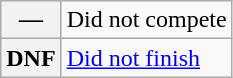<table class="wikitable">
<tr>
<th scope="row">—</th>
<td>Did not compete</td>
</tr>
<tr>
<th scope="row">DNF</th>
<td><a href='#'>Did not finish</a></td>
</tr>
</table>
